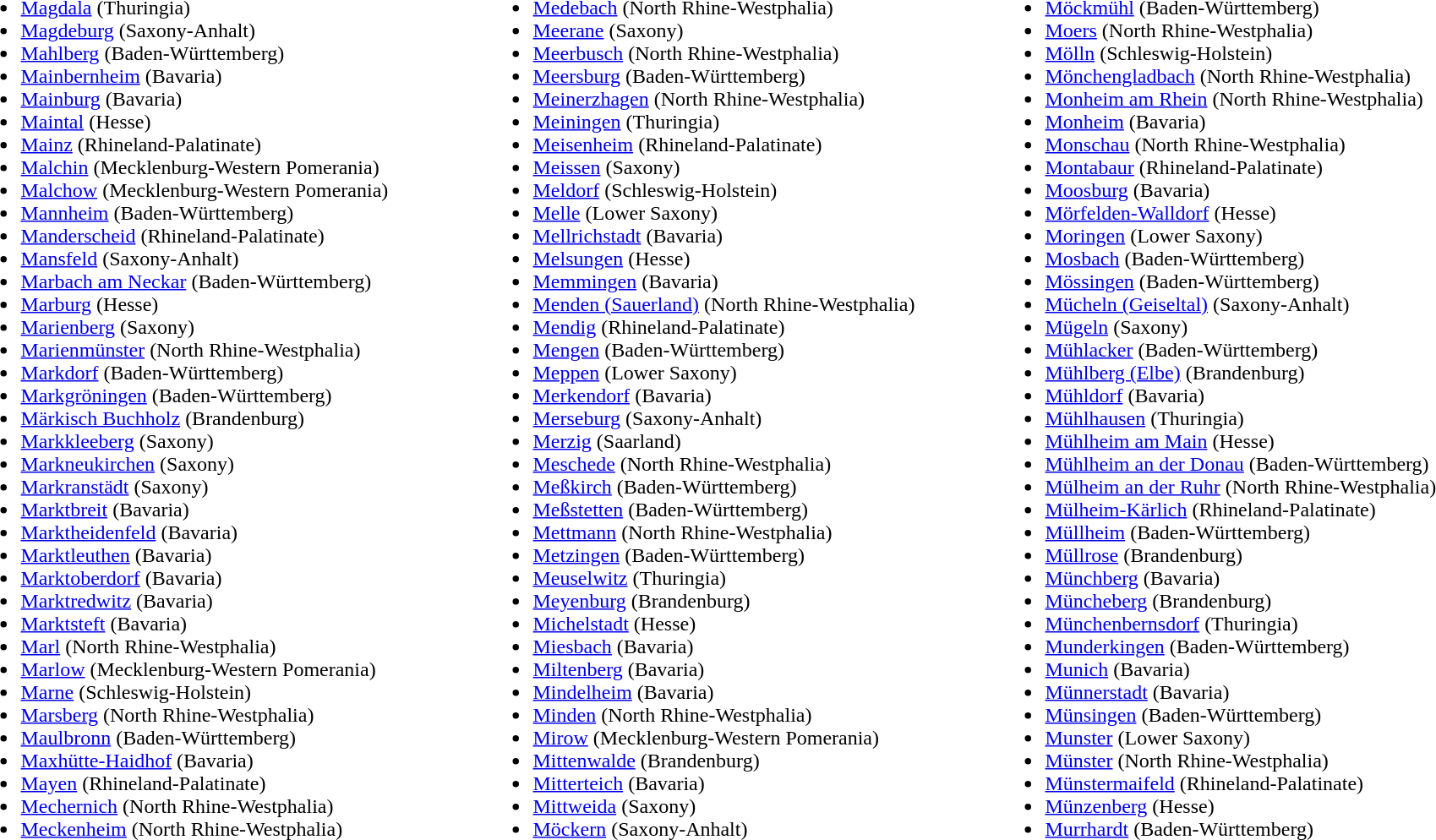<table>
<tr>
<td colspan="3"></td>
</tr>
<tr ---->
<td width="400" valign="top"><br><ul><li><a href='#'>Magdala</a> (Thuringia)</li><li><a href='#'>Magdeburg</a> (Saxony-Anhalt)</li><li><a href='#'>Mahlberg</a> (Baden-Württemberg)</li><li><a href='#'>Mainbernheim</a> (Bavaria)</li><li><a href='#'>Mainburg</a> (Bavaria)</li><li><a href='#'>Maintal</a> (Hesse)</li><li><a href='#'>Mainz</a> (Rhineland-Palatinate)</li><li><a href='#'>Malchin</a> (Mecklenburg-Western Pomerania)</li><li><a href='#'>Malchow</a> (Mecklenburg-Western Pomerania)</li><li><a href='#'>Mannheim</a> (Baden-Württemberg)</li><li><a href='#'>Manderscheid</a> (Rhineland-Palatinate)</li><li><a href='#'>Mansfeld</a> (Saxony-Anhalt)</li><li><a href='#'>Marbach am Neckar</a> (Baden-Württemberg)</li><li><a href='#'>Marburg</a> (Hesse)</li><li><a href='#'>Marienberg</a> (Saxony)</li><li><a href='#'>Marienmünster</a> (North Rhine-Westphalia)</li><li><a href='#'>Markdorf</a> (Baden-Württemberg)</li><li><a href='#'>Markgröningen</a> (Baden-Württemberg)</li><li><a href='#'>Märkisch Buchholz</a> (Brandenburg)</li><li><a href='#'>Markkleeberg</a> (Saxony)</li><li><a href='#'>Markneukirchen</a> (Saxony)</li><li><a href='#'>Markranstädt</a> (Saxony)</li><li><a href='#'>Marktbreit</a> (Bavaria)</li><li><a href='#'>Marktheidenfeld</a> (Bavaria)</li><li><a href='#'>Marktleuthen</a> (Bavaria)</li><li><a href='#'>Marktoberdorf</a> (Bavaria)</li><li><a href='#'>Marktredwitz</a> (Bavaria)</li><li><a href='#'>Marktsteft</a> (Bavaria)</li><li><a href='#'>Marl</a> (North Rhine-Westphalia)</li><li><a href='#'>Marlow</a> (Mecklenburg-Western Pomerania)</li><li><a href='#'>Marne</a> (Schleswig-Holstein)</li><li><a href='#'>Marsberg</a> (North Rhine-Westphalia)</li><li><a href='#'>Maulbronn</a> (Baden-Württemberg)</li><li><a href='#'>Maxhütte-Haidhof</a> (Bavaria)</li><li><a href='#'>Mayen</a> (Rhineland-Palatinate)</li><li><a href='#'>Mechernich</a> (North Rhine-Westphalia)</li><li><a href='#'>Meckenheim</a> (North Rhine-Westphalia)</li></ul></td>
<td width="400" valign="top"><br><ul><li><a href='#'>Medebach</a> (North Rhine-Westphalia)</li><li><a href='#'>Meerane</a> (Saxony)</li><li><a href='#'>Meerbusch</a> (North Rhine-Westphalia)</li><li><a href='#'>Meersburg</a> (Baden-Württemberg)</li><li><a href='#'>Meinerzhagen</a> (North Rhine-Westphalia)</li><li><a href='#'>Meiningen</a> (Thuringia)</li><li><a href='#'>Meisenheim</a> (Rhineland-Palatinate)</li><li><a href='#'>Meissen</a> (Saxony)</li><li><a href='#'>Meldorf</a> (Schleswig-Holstein)</li><li><a href='#'>Melle</a> (Lower Saxony)</li><li><a href='#'>Mellrichstadt</a> (Bavaria)</li><li><a href='#'>Melsungen</a> (Hesse)</li><li><a href='#'>Memmingen</a> (Bavaria)</li><li><a href='#'>Menden (Sauerland)</a> (North Rhine-Westphalia)</li><li><a href='#'>Mendig</a> (Rhineland-Palatinate)</li><li><a href='#'>Mengen</a> (Baden-Württemberg)</li><li><a href='#'>Meppen</a> (Lower Saxony)</li><li><a href='#'>Merkendorf</a> (Bavaria)</li><li><a href='#'>Merseburg</a> (Saxony-Anhalt)</li><li><a href='#'>Merzig</a> (Saarland)</li><li><a href='#'>Meschede</a> (North Rhine-Westphalia)</li><li><a href='#'>Meßkirch</a> (Baden-Württemberg)</li><li><a href='#'>Meßstetten</a> (Baden-Württemberg)</li><li><a href='#'>Mettmann</a> (North Rhine-Westphalia)</li><li><a href='#'>Metzingen</a> (Baden-Württemberg)</li><li><a href='#'>Meuselwitz</a> (Thuringia)</li><li><a href='#'>Meyenburg</a> (Brandenburg)</li><li><a href='#'>Michelstadt</a> (Hesse)</li><li><a href='#'>Miesbach</a> (Bavaria)</li><li><a href='#'>Miltenberg</a> (Bavaria)</li><li><a href='#'>Mindelheim</a> (Bavaria)</li><li><a href='#'>Minden</a> (North Rhine-Westphalia)</li><li><a href='#'>Mirow</a> (Mecklenburg-Western Pomerania)</li><li><a href='#'>Mittenwalde</a> (Brandenburg)</li><li><a href='#'>Mitterteich</a> (Bavaria)</li><li><a href='#'>Mittweida</a> (Saxony)</li><li><a href='#'>Möckern</a> (Saxony-Anhalt)</li></ul></td>
<td width="400" valign="top"><br><ul><li><a href='#'>Möckmühl</a> (Baden-Württemberg)</li><li><a href='#'>Moers</a> (North Rhine-Westphalia)</li><li><a href='#'>Mölln</a> (Schleswig-Holstein)</li><li><a href='#'>Mönchengladbach</a> (North Rhine-Westphalia)</li><li><a href='#'>Monheim am Rhein</a> (North Rhine-Westphalia)</li><li><a href='#'>Monheim</a> (Bavaria)</li><li><a href='#'>Monschau</a> (North Rhine-Westphalia)</li><li><a href='#'>Montabaur</a> (Rhineland-Palatinate)</li><li><a href='#'>Moosburg</a> (Bavaria)</li><li><a href='#'>Mörfelden-Walldorf</a> (Hesse)</li><li><a href='#'>Moringen</a> (Lower Saxony)</li><li><a href='#'>Mosbach</a> (Baden-Württemberg)</li><li><a href='#'>Mössingen</a> (Baden-Württemberg)</li><li><a href='#'>Mücheln (Geiseltal)</a> (Saxony-Anhalt)</li><li><a href='#'>Mügeln</a> (Saxony)</li><li><a href='#'>Mühlacker</a> (Baden-Württemberg)</li><li><a href='#'>Mühlberg (Elbe)</a> (Brandenburg)</li><li><a href='#'>Mühldorf</a> (Bavaria)</li><li><a href='#'>Mühlhausen</a> (Thuringia)</li><li><a href='#'>Mühlheim am Main</a> (Hesse)</li><li><a href='#'>Mühlheim an der Donau</a> (Baden-Württemberg)</li><li><a href='#'>Mülheim an der Ruhr</a> (North Rhine-Westphalia)</li><li><a href='#'>Mülheim-Kärlich</a> (Rhineland-Palatinate)</li><li><a href='#'>Müllheim</a> (Baden-Württemberg)</li><li><a href='#'>Müllrose</a> (Brandenburg)</li><li><a href='#'>Münchberg</a> (Bavaria)</li><li><a href='#'>Müncheberg</a> (Brandenburg)</li><li><a href='#'>Münchenbernsdorf</a> (Thuringia)</li><li><a href='#'>Munderkingen</a> (Baden-Württemberg)</li><li><a href='#'>Munich</a> (Bavaria)</li><li><a href='#'>Münnerstadt</a> (Bavaria)</li><li><a href='#'>Münsingen</a> (Baden-Württemberg)</li><li><a href='#'>Munster</a> (Lower Saxony)</li><li><a href='#'>Münster</a> (North Rhine-Westphalia)</li><li><a href='#'>Münstermaifeld</a> (Rhineland-Palatinate)</li><li><a href='#'>Münzenberg</a> (Hesse)</li><li><a href='#'>Murrhardt</a> (Baden-Württemberg)</li></ul></td>
</tr>
</table>
